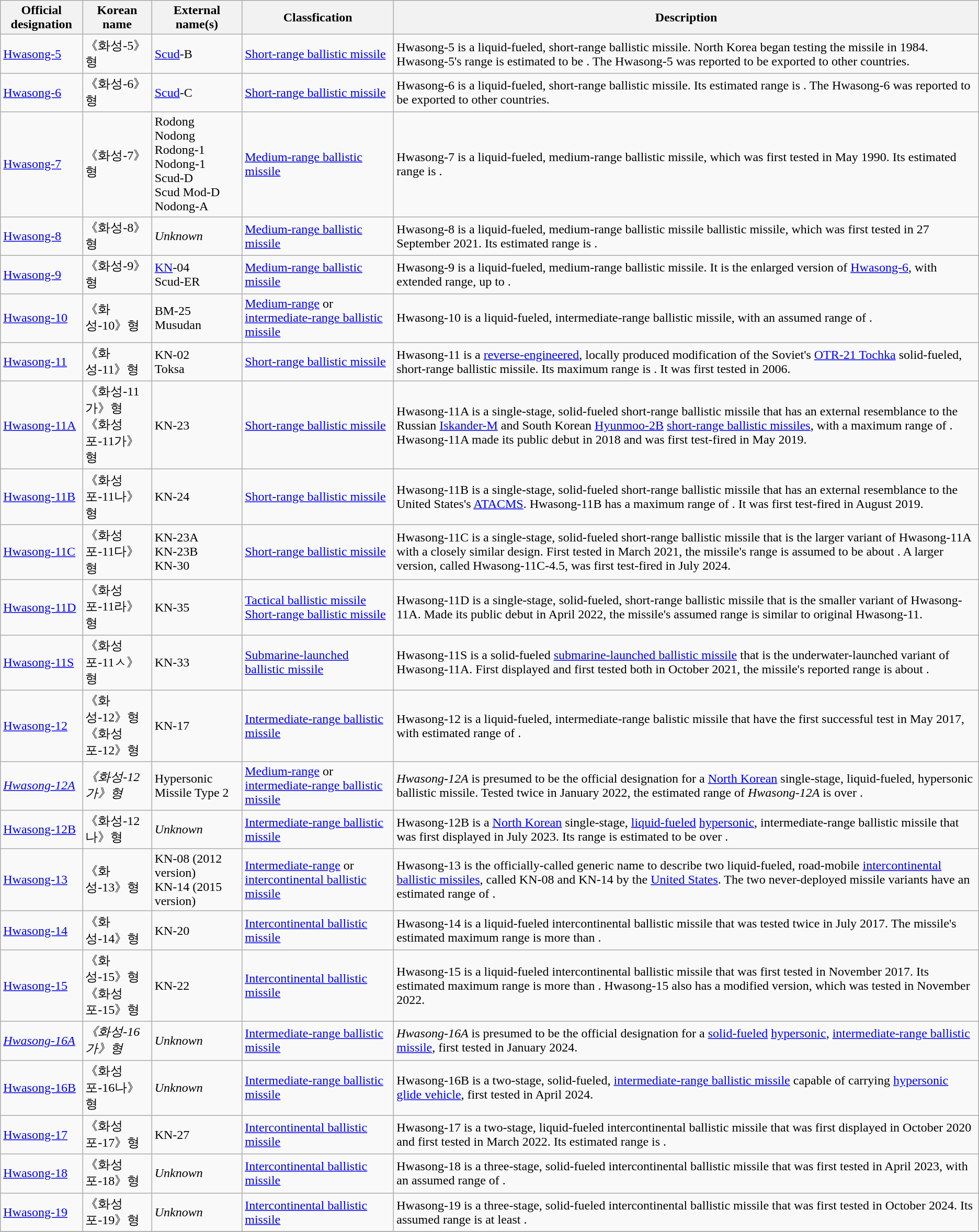<table class="wikitable">
<tr>
<th scope="col">Official designation</th>
<th scope="col">Korean name</th>
<th scope="col">External name(s)</th>
<th scope="col">Classfication</th>
<th scope="col">Description</th>
</tr>
<tr>
<td><a href='#'>Hwasong-5</a></td>
<td>《화성-5》형</td>
<td><a href='#'>Scud</a>-B</td>
<td><a href='#'>Short-range ballistic missile</a></td>
<td>Hwasong-5 is a liquid-fueled, short-range ballistic missile. North Korea began testing the missile in 1984. Hwasong-5's range is estimated to be . The Hwasong-5 was reported to be exported to other countries.</td>
</tr>
<tr>
<td><a href='#'>Hwasong-6</a></td>
<td>《화성-6》형</td>
<td><a href='#'>Scud</a>-C</td>
<td><a href='#'>Short-range ballistic missile</a></td>
<td>Hwasong-6 is a liquid-fueled, short-range ballistic missile. Its estimated range is . The Hwasong-6 was reported to be exported to other countries.</td>
</tr>
<tr>
<td><a href='#'>Hwasong-7</a></td>
<td>《화성-7》형</td>
<td>Rodong<br> Nodong<br> Rodong-1<br> Nodong-1<br> Scud-D<br> Scud Mod-D<br> Nodong-A</td>
<td><a href='#'>Medium-range ballistic missile</a></td>
<td>Hwasong-7 is a liquid-fueled, medium-range ballistic missile, which was first tested in May 1990. Its estimated range is .</td>
</tr>
<tr>
<td><a href='#'>Hwasong-8</a></td>
<td>《화성-8》형</td>
<td><em>Unknown</em></td>
<td><a href='#'>Medium-range ballistic missile</a></td>
<td>Hwasong-8 is a liquid-fueled, medium-range ballistic missile ballistic missile, which was first tested in 27 September 2021. Its estimated range is .</td>
</tr>
<tr>
<td><a href='#'>Hwasong-9</a></td>
<td>《화성-9》형</td>
<td><a href='#'>KN</a>-04<br> Scud-ER</td>
<td><a href='#'>Medium-range ballistic missile</a></td>
<td>Hwasong-9 is a liquid-fueled, medium-range ballistic missile. It is the enlarged version of <a href='#'>Hwasong-6</a>, with extended range, up to .</td>
</tr>
<tr>
<td><a href='#'>Hwasong-10</a></td>
<td>《화성-10》형</td>
<td>BM-25<br> Musudan</td>
<td><a href='#'>Medium-range</a> or <a href='#'>intermediate-range ballistic missile</a></td>
<td>Hwasong-10 is a liquid-fueled, intermediate-range ballistic missile, with an assumed range of .</td>
</tr>
<tr>
<td><a href='#'>Hwasong-11</a></td>
<td>《화성-11》형</td>
<td>KN-02<br> Toksa</td>
<td><a href='#'>Short-range ballistic missile</a></td>
<td>Hwasong-11 is a <a href='#'>reverse-engineered</a>, locally produced modification of the Soviet's <a href='#'>OTR-21 Tochka</a> solid-fueled, short-range ballistic missile. Its maximum range is . It was first tested in 2006.</td>
</tr>
<tr>
<td><a href='#'>Hwasong-11A</a></td>
<td>《화성-11가》형 <br>  《화성포-11가》형</td>
<td>KN-23</td>
<td><a href='#'>Short-range ballistic missile</a></td>
<td>Hwasong-11A is a single-stage, solid-fueled short-range ballistic missile that has an external resemblance to the Russian <a href='#'>Iskander-M</a> and South Korean <a href='#'>Hyunmoo-2B</a> <a href='#'>short-range ballistic missiles</a>, with a maximum range of . Hwasong-11A made its public debut in 2018 and was first test-fired in May 2019.</td>
</tr>
<tr>
<td><a href='#'>Hwasong-11B</a></td>
<td>《화성포-11나》형</td>
<td>KN-24</td>
<td><a href='#'>Short-range ballistic missile</a></td>
<td>Hwasong-11B is a single-stage, solid-fueled short-range ballistic missile that has an external resemblance to the United States's <a href='#'>ATACMS</a>. Hwasong-11B has a maximum range of . It was first test-fired in August 2019.</td>
</tr>
<tr>
<td><a href='#'>Hwasong-11C</a></td>
<td>《화성포-11다》형</td>
<td>KN-23A<br>KN-23B<br>KN-30</td>
<td><a href='#'>Short-range ballistic missile</a></td>
<td>Hwasong-11C is a single-stage, solid-fueled short-range ballistic missile that is the larger variant of Hwasong-11A with a closely similar design. First tested in March 2021, the missile's range is assumed to be about . A larger version, called Hwasong-11C-4.5, was first test-fired in July 2024.</td>
</tr>
<tr>
<td><a href='#'>Hwasong-11D</a></td>
<td>《화성포-11라》형</td>
<td>KN-35</td>
<td><a href='#'>Tactical ballistic missile</a><br> <a href='#'>Short-range ballistic missile</a></td>
<td>Hwasong-11D is a single-stage, solid-fueled, short-range ballistic missile that is the smaller variant of Hwasong-11A. Made its public debut in April 2022, the missile's assumed range is similar to original Hwasong-11.</td>
</tr>
<tr>
<td><a href='#'>Hwasong-11S</a></td>
<td>《화성포-11ㅅ》형</td>
<td>KN-33</td>
<td><a href='#'>Submarine-launched ballistic missile</a></td>
<td>Hwasong-11S is a solid-fueled <a href='#'>submarine-launched ballistic missile</a> that is the underwater-launched variant of Hwasong-11A. First displayed and first tested both in October 2021, the missile's reported range is about .</td>
</tr>
<tr>
<td><a href='#'>Hwasong-12</a></td>
<td>《화성-12》형 <br>《화성포-12》형</td>
<td>KN-17</td>
<td><a href='#'>Intermediate-range ballistic missile</a></td>
<td>Hwasong-12 is a liquid-fueled, intermediate-range balistic missile that have the first successful test in May 2017, with estimated range of .</td>
</tr>
<tr>
<td><em><a href='#'>Hwasong-12A</a></em></td>
<td><em>《화성-12가》형</em></td>
<td>Hypersonic Missile Type 2</td>
<td><a href='#'>Medium-range</a> or <a href='#'>intermediate-range ballistic missile</a></td>
<td><em>Hwasong-12A</em> is presumed to be the official designation for a <a href='#'>North Korean</a> single-stage, liquid-fueled, hypersonic ballistic missile. Tested twice in January 2022, the estimated range of <em>Hwasong-12A</em> is over .</td>
</tr>
<tr>
<td><a href='#'>Hwasong-12B</a></td>
<td>《화성-12나》형</td>
<td><em>Unknown</em></td>
<td><a href='#'>Intermediate-range ballistic missile</a></td>
<td>Hwasong-12B is a <a href='#'>North Korean</a> single-stage, <a href='#'>liquid-fueled</a> <a href='#'>hypersonic</a>, intermediate-range ballistic missile that was first displayed in July 2023. Its range is estimated to be over .</td>
</tr>
<tr>
<td><a href='#'>Hwasong-13</a></td>
<td>《화성-13》형</td>
<td>KN-08 (2012 version) <br> KN-14 (2015 version)</td>
<td><a href='#'>Intermediate-range</a> or <a href='#'>intercontinental ballistic missile</a></td>
<td>Hwasong-13 is the officially-called generic name to describe two liquid-fueled, road-mobile <a href='#'>intercontinental ballistic missiles</a>, called KN-08 and KN-14 by the <a href='#'>United States</a>. The two never-deployed missile variants have an estimated range of .</td>
</tr>
<tr>
<td><a href='#'>Hwasong-14</a></td>
<td>《화성-14》형</td>
<td>KN-20</td>
<td><a href='#'>Intercontinental ballistic missile</a></td>
<td>Hwasong-14 is a liquid-fueled intercontinental ballistic missile that was tested twice in July 2017. The missile's estimated maximum range is more than .</td>
</tr>
<tr>
<td><a href='#'>Hwasong-15</a></td>
<td>《화성-15》형 <br>《화성포-15》형</td>
<td>KN-22</td>
<td><a href='#'>Intercontinental ballistic missile</a></td>
<td>Hwasong-15 is a liquid-fueled intercontinental ballistic missile that was first tested in November 2017. Its estimated maximum range is more than . Hwasong-15 also has a modified version, which was tested in November 2022.</td>
</tr>
<tr>
<td><em><a href='#'>Hwasong-16A</a></em></td>
<td><em>《화성-16가》형</em></td>
<td><em>Unknown</em></td>
<td><a href='#'>Intermediate-range ballistic missile</a></td>
<td><em>Hwasong-16A</em> is presumed to be the official designation for a <a href='#'>solid-fueled</a> <a href='#'>hypersonic</a>, <a href='#'>intermediate-range ballistic missile</a>, first tested in January 2024.</td>
</tr>
<tr>
<td><a href='#'>Hwasong-16B</a></td>
<td>《화성포-16나》형</td>
<td><em>Unknown</em></td>
<td><a href='#'>Intermediate-range ballistic missile</a></td>
<td>Hwasong-16B is a two-stage, solid-fueled, <a href='#'>intermediate-range ballistic missile</a> capable of carrying <a href='#'>hypersonic glide vehicle</a>, first tested in April 2024.</td>
</tr>
<tr>
<td><a href='#'>Hwasong-17</a></td>
<td>《화성포-17》형</td>
<td>KN-27</td>
<td><a href='#'>Intercontinental ballistic missile</a></td>
<td>Hwasong-17 is a two-stage, liquid-fueled intercontinental ballistic missile that was first displayed in October 2020 and first tested in March 2022. Its estimated range is .</td>
</tr>
<tr>
<td><a href='#'>Hwasong-18</a></td>
<td>《화성포-18》형</td>
<td><em>Unknown</em></td>
<td><a href='#'>Intercontinental ballistic missile</a></td>
<td>Hwasong-18 is a three-stage, solid-fueled intercontinental ballistic missile that was first tested in April 2023, with an assumed range of .</td>
</tr>
<tr>
<td><a href='#'>Hwasong-19</a></td>
<td>《화성포-19》형</td>
<td><em>Unknown</em></td>
<td><a href='#'>Intercontinental ballistic missile</a></td>
<td>Hwasong-19 is a three-stage, solid-fueled intercontinental ballistic missile that was first tested in October 2024. Its assumed range is at least .</td>
</tr>
<tr>
</tr>
</table>
